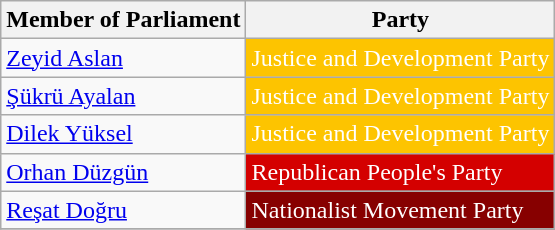<table class="wikitable">
<tr>
<th>Member of Parliament</th>
<th>Party</th>
</tr>
<tr>
<td><a href='#'>Zeyid Aslan</a></td>
<td style="background:#FDC400; color:white">Justice and Development Party</td>
</tr>
<tr>
<td><a href='#'>Şükrü Ayalan</a></td>
<td style="background:#FDC400; color:white">Justice and Development Party</td>
</tr>
<tr>
<td><a href='#'>Dilek Yüksel</a></td>
<td style="background:#FDC400; color:white">Justice and Development Party</td>
</tr>
<tr>
<td><a href='#'>Orhan Düzgün</a></td>
<td style="background:#D40000; color:white">Republican People's Party</td>
</tr>
<tr>
<td><a href='#'>Reşat Doğru</a></td>
<td style="background:#870000; color:white">Nationalist Movement Party</td>
</tr>
<tr>
</tr>
</table>
